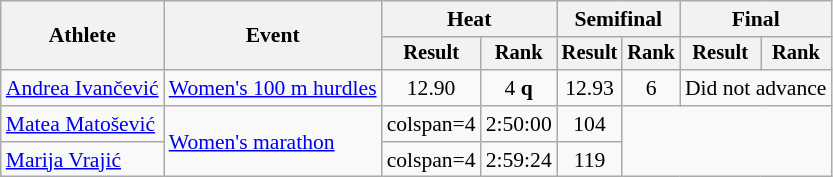<table class="wikitable" style="font-size:90%">
<tr>
<th rowspan="2">Athlete</th>
<th rowspan="2">Event</th>
<th colspan="2">Heat</th>
<th colspan="2">Semifinal</th>
<th colspan="2">Final</th>
</tr>
<tr style="font-size:95%">
<th>Result</th>
<th>Rank</th>
<th>Result</th>
<th>Rank</th>
<th>Result</th>
<th>Rank</th>
</tr>
<tr align=center>
<td align=left><a href='#'>Andrea Ivančević</a></td>
<td align=left><a href='#'>Women's 100 m hurdles</a></td>
<td>12.90</td>
<td>4 <strong>q</strong></td>
<td>12.93</td>
<td>6</td>
<td colspan=2>Did not advance</td>
</tr>
<tr align=center>
<td align=left><a href='#'>Matea Matošević</a></td>
<td align=left rowspan=2><a href='#'>Women's marathon</a></td>
<td>colspan=4 </td>
<td>2:50:00</td>
<td>104</td>
</tr>
<tr align=center>
<td align=left><a href='#'>Marija Vrajić</a></td>
<td>colspan=4 </td>
<td>2:59:24</td>
<td>119</td>
</tr>
</table>
